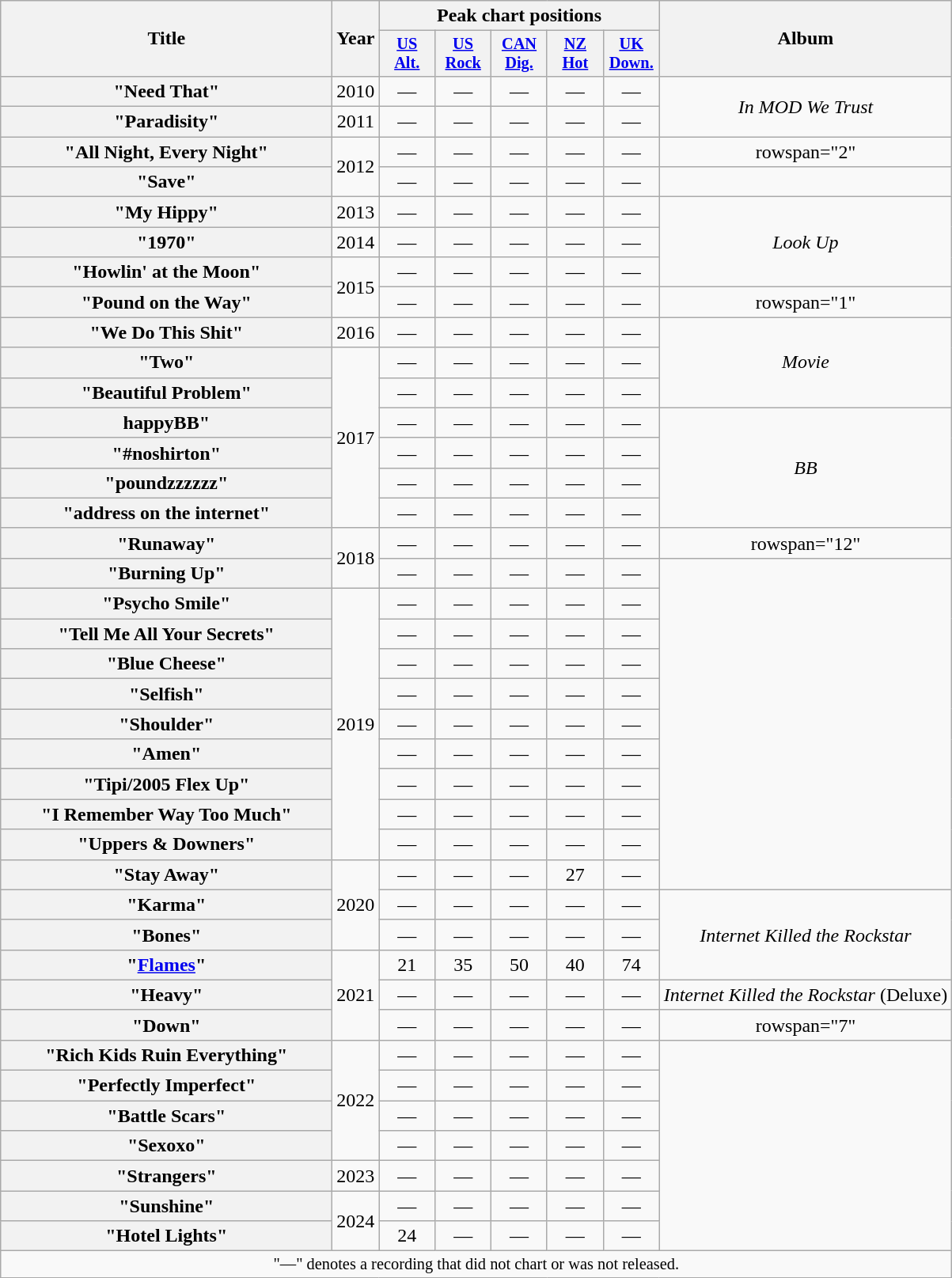<table class="wikitable plainrowheaders" style="text-align:center;">
<tr>
<th scope="col" rowspan="2" style="width:17em;">Title</th>
<th scope="col" rowspan="2" style="width:1em;">Year</th>
<th scope="col" colspan="5">Peak chart positions</th>
<th scope="col" rowspan="2">Album</th>
</tr>
<tr>
<th scope="col" style="width:3em;font-size:85%;"><a href='#'>US<br>Alt.</a><br></th>
<th scope="col" style="width:3em;font-size:85%;"><a href='#'>US<br>Rock</a><br></th>
<th scope="col" style="width:3em;font-size:85%;"><a href='#'>CAN<br>Dig.</a><br></th>
<th scope="col" style="width:3em;font-size:85%;"><a href='#'>NZ<br>Hot</a><br></th>
<th scope="col" style="width:3em;font-size:85%;"><a href='#'>UK<br>Down.</a><br></th>
</tr>
<tr>
<th scope="row">"Need That"</th>
<td>2010</td>
<td>—</td>
<td>—</td>
<td>—</td>
<td>—</td>
<td>—</td>
<td rowspan="2"><em>In MOD We Trust</em></td>
</tr>
<tr>
<th scope="row">"Paradisity"</th>
<td>2011</td>
<td>—</td>
<td>—</td>
<td>—</td>
<td>—</td>
<td>—</td>
</tr>
<tr>
<th scope="row">"All Night, Every Night"<br></th>
<td rowspan="2">2012</td>
<td>—</td>
<td>—</td>
<td>—</td>
<td>—</td>
<td>—</td>
<td>rowspan="2" </td>
</tr>
<tr>
<th scope="row">"Save"<br></th>
<td>—</td>
<td>—</td>
<td>—</td>
<td>—</td>
<td>—</td>
</tr>
<tr>
<th scope="row">"My Hippy"</th>
<td>2013</td>
<td>—</td>
<td>—</td>
<td>—</td>
<td>—</td>
<td>—</td>
<td rowspan="3"><em>Look Up</em></td>
</tr>
<tr>
<th scope="row">"1970"</th>
<td>2014</td>
<td>—</td>
<td>—</td>
<td>—</td>
<td>—</td>
<td>—</td>
</tr>
<tr>
<th scope="row">"Howlin' at the Moon"</th>
<td rowspan="2">2015</td>
<td>—</td>
<td>—</td>
<td>—</td>
<td>—</td>
<td>—</td>
</tr>
<tr>
<th scope="row">"Pound on the Way"</th>
<td>—</td>
<td>—</td>
<td>—</td>
<td>—</td>
<td>—</td>
<td>rowspan="1" </td>
</tr>
<tr>
<th scope="row">"We Do This Shit"<br></th>
<td>2016</td>
<td>—</td>
<td>—</td>
<td>—</td>
<td>—</td>
<td>—</td>
<td rowspan="3"><em>Movie</em></td>
</tr>
<tr>
<th scope="row">"Two"</th>
<td rowspan="6">2017</td>
<td>—</td>
<td>—</td>
<td>—</td>
<td>—</td>
<td>—</td>
</tr>
<tr>
<th scope="row">"Beautiful Problem"<br></th>
<td>—</td>
<td>—</td>
<td>—</td>
<td>—</td>
<td>—</td>
</tr>
<tr>
<th scope="row">happyBB"</th>
<td>—</td>
<td>—</td>
<td>—</td>
<td>—</td>
<td>—</td>
<td rowspan="4"><em>BB</em></td>
</tr>
<tr>
<th scope="row">"#noshirton"</th>
<td>—</td>
<td>—</td>
<td>—</td>
<td>—</td>
<td>—</td>
</tr>
<tr>
<th scope="row">"poundzzzzzz"</th>
<td>—</td>
<td>—</td>
<td>—</td>
<td>—</td>
<td>—</td>
</tr>
<tr>
<th scope="row">"address on the internet"</th>
<td>—</td>
<td>—</td>
<td>—</td>
<td>—</td>
<td>—</td>
</tr>
<tr>
<th scope="row">"Runaway"</th>
<td rowspan="2">2018</td>
<td>—</td>
<td>—</td>
<td>—</td>
<td>—</td>
<td>—</td>
<td>rowspan="12" </td>
</tr>
<tr>
<th scope="row">"Burning Up"</th>
<td>—</td>
<td>—</td>
<td>—</td>
<td>—</td>
<td>—</td>
</tr>
<tr>
<th scope="row">"Psycho Smile"</th>
<td rowspan="9">2019</td>
<td>—</td>
<td>—</td>
<td>—</td>
<td>—</td>
<td>—</td>
</tr>
<tr>
<th scope="row">"Tell Me All Your Secrets"</th>
<td>—</td>
<td>—</td>
<td>—</td>
<td>—</td>
<td>—</td>
</tr>
<tr>
<th scope="row">"Blue Cheese"</th>
<td>—</td>
<td>—</td>
<td>—</td>
<td>—</td>
<td>—</td>
</tr>
<tr>
<th scope="row">"Selfish"</th>
<td>—</td>
<td>—</td>
<td>—</td>
<td>—</td>
<td>—</td>
</tr>
<tr>
<th scope="row">"Shoulder"</th>
<td>—</td>
<td>—</td>
<td>—</td>
<td>—</td>
<td>—</td>
</tr>
<tr>
<th scope="row">"Amen"</th>
<td>—</td>
<td>—</td>
<td>—</td>
<td>—</td>
<td>—</td>
</tr>
<tr>
<th scope="row">"Tipi/2005 Flex Up"</th>
<td>—</td>
<td>—</td>
<td>—</td>
<td>—</td>
<td>—</td>
</tr>
<tr>
<th scope="row">"I Remember Way Too Much"</th>
<td>—</td>
<td>—</td>
<td>—</td>
<td>—</td>
<td>—</td>
</tr>
<tr>
<th scope="row">"Uppers & Downers"</th>
<td>—</td>
<td>—</td>
<td>—</td>
<td>—</td>
<td>—</td>
</tr>
<tr>
<th scope="row">"Stay Away" <br></th>
<td rowspan="3">2020</td>
<td>—</td>
<td>—</td>
<td>—</td>
<td>27<br></td>
<td>—</td>
</tr>
<tr>
<th scope="row">"Karma"</th>
<td>—</td>
<td>—</td>
<td>—</td>
<td>—</td>
<td>—</td>
<td rowspan="3"><em>Internet Killed the Rockstar</em></td>
</tr>
<tr>
<th scope="row">"Bones"</th>
<td>—</td>
<td>—</td>
<td>—</td>
<td>—</td>
<td>—</td>
</tr>
<tr>
<th scope="row">"<a href='#'>Flames</a>"<br></th>
<td rowspan="3">2021</td>
<td>21</td>
<td>35</td>
<td>50</td>
<td>40</td>
<td>74</td>
</tr>
<tr>
<th scope="row">"Heavy"<br></th>
<td>—</td>
<td>—</td>
<td>—</td>
<td>—</td>
<td>—</td>
<td rowspan="1"><em>Internet Killed the Rockstar</em> (Deluxe)</td>
</tr>
<tr>
<th scope="row">"Down" <br></th>
<td>—</td>
<td>—</td>
<td>—</td>
<td>—</td>
<td>—</td>
<td>rowspan="7" </td>
</tr>
<tr>
<th scope="row">"Rich Kids Ruin Everything"</th>
<td rowspan="4">2022</td>
<td>—</td>
<td>—</td>
<td>—</td>
<td>—</td>
<td>—</td>
</tr>
<tr>
<th scope="row">"Perfectly Imperfect"</th>
<td>—</td>
<td>—</td>
<td>—</td>
<td>—</td>
<td>—</td>
</tr>
<tr>
<th scope="row">"Battle Scars"</th>
<td>—</td>
<td>—</td>
<td>—</td>
<td>—</td>
<td>—</td>
</tr>
<tr>
<th scope="row">"Sexoxo" <br></th>
<td>—</td>
<td>—</td>
<td>—</td>
<td>—</td>
<td>—</td>
</tr>
<tr>
<th scope="row">"Strangers"</th>
<td>2023</td>
<td>—</td>
<td>—</td>
<td>—</td>
<td>—</td>
<td>—</td>
</tr>
<tr>
<th scope="row">"Sunshine"</th>
<td rowspan="2">2024</td>
<td>—</td>
<td>—</td>
<td>—</td>
<td>—</td>
<td>—</td>
</tr>
<tr>
<th scope="row">"Hotel Lights"</th>
<td>24</td>
<td>—</td>
<td>—</td>
<td>—</td>
<td>—</td>
</tr>
<tr>
<td style="font-size:85%;" colspan="22">"—" denotes a recording that did not chart or was not released.</td>
</tr>
</table>
